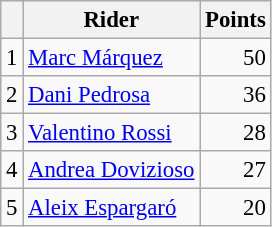<table class="wikitable" style="font-size: 95%;">
<tr>
<th></th>
<th>Rider</th>
<th>Points</th>
</tr>
<tr>
<td align=center>1</td>
<td> <a href='#'>Marc Márquez</a></td>
<td align=right>50</td>
</tr>
<tr>
<td align=center>2</td>
<td> <a href='#'>Dani Pedrosa</a></td>
<td align=right>36</td>
</tr>
<tr>
<td align=center>3</td>
<td> <a href='#'>Valentino Rossi</a></td>
<td align=right>28</td>
</tr>
<tr>
<td align=center>4</td>
<td> <a href='#'>Andrea Dovizioso</a></td>
<td align=right>27</td>
</tr>
<tr>
<td align=center>5</td>
<td> <a href='#'>Aleix Espargaró</a></td>
<td align=right>20</td>
</tr>
</table>
